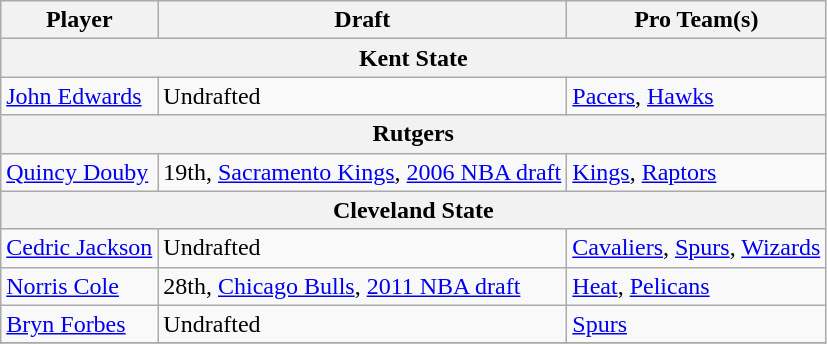<table class="wikitable">
<tr>
<th>Player</th>
<th>Draft</th>
<th>Pro Team(s)</th>
</tr>
<tr>
<th colspan=3>Kent State</th>
</tr>
<tr>
<td><a href='#'>John Edwards</a></td>
<td>Undrafted</td>
<td><a href='#'>Pacers</a>, <a href='#'>Hawks</a></td>
</tr>
<tr>
<th colspan=3>Rutgers</th>
</tr>
<tr>
<td><a href='#'>Quincy Douby</a></td>
<td>19th, <a href='#'>Sacramento Kings</a>, <a href='#'>2006 NBA draft</a></td>
<td><a href='#'>Kings</a>, <a href='#'>Raptors</a></td>
</tr>
<tr>
<th colspan=3>Cleveland State</th>
</tr>
<tr>
<td><a href='#'>Cedric Jackson</a></td>
<td>Undrafted</td>
<td><a href='#'>Cavaliers</a>, <a href='#'>Spurs</a>, <a href='#'>Wizards</a></td>
</tr>
<tr>
<td><a href='#'>Norris Cole</a></td>
<td>28th, <a href='#'>Chicago Bulls</a>, <a href='#'>2011 NBA draft</a></td>
<td><a href='#'>Heat</a>, <a href='#'>Pelicans</a></td>
</tr>
<tr>
<td><a href='#'>Bryn Forbes</a></td>
<td>Undrafted</td>
<td><a href='#'>Spurs</a></td>
</tr>
<tr>
</tr>
</table>
